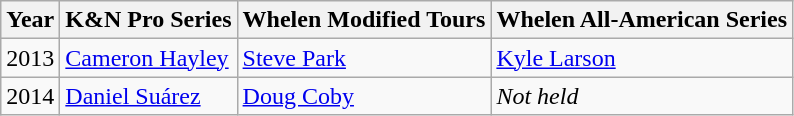<table class="wikitable">
<tr>
<th>Year</th>
<th>K&N Pro Series</th>
<th>Whelen Modified Tours</th>
<th>Whelen All-American Series</th>
</tr>
<tr>
<td>2013</td>
<td><a href='#'>Cameron Hayley</a></td>
<td><a href='#'>Steve Park</a></td>
<td><a href='#'>Kyle Larson</a></td>
</tr>
<tr>
<td>2014</td>
<td><a href='#'>Daniel Suárez</a></td>
<td><a href='#'>Doug Coby</a></td>
<td><em>Not held</em></td>
</tr>
</table>
